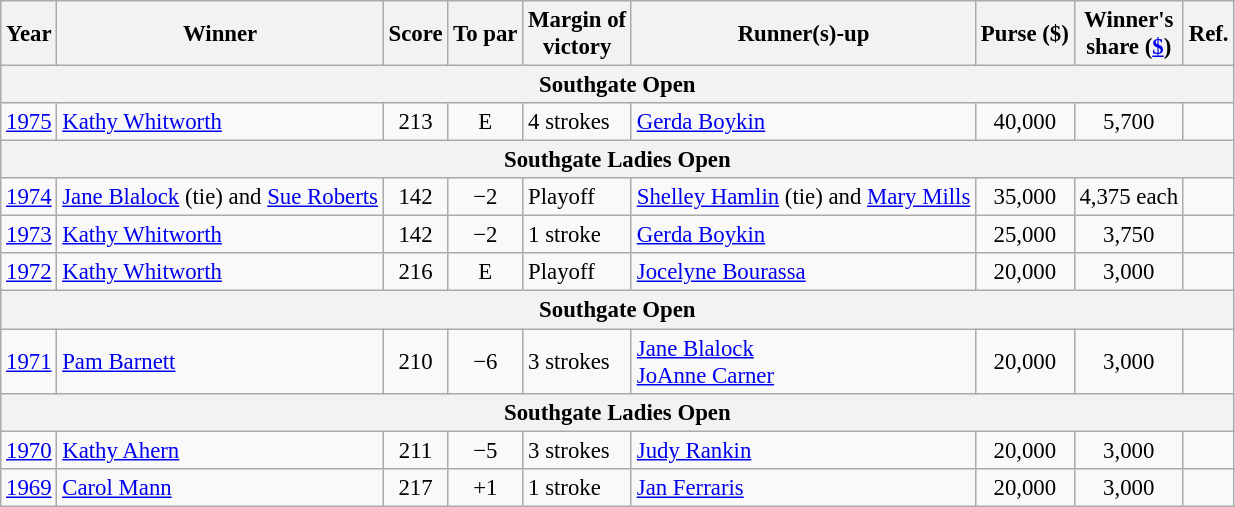<table class="wikitable" style="font-size:95%">
<tr>
<th>Year</th>
<th>Winner</th>
<th>Score</th>
<th>To par</th>
<th>Margin of<br>victory</th>
<th>Runner(s)-up</th>
<th>Purse ($)</th>
<th>Winner's<br>share (<a href='#'>$</a>)</th>
<th>Ref.</th>
</tr>
<tr>
<th colspan=9>Southgate Open</th>
</tr>
<tr>
<td><a href='#'>1975</a></td>
<td> <a href='#'>Kathy Whitworth</a></td>
<td align=center>213</td>
<td align=center>E</td>
<td>4 strokes</td>
<td> <a href='#'>Gerda Boykin</a></td>
<td align=center>40,000</td>
<td align=center>5,700</td>
<td></td>
</tr>
<tr>
<th colspan=9>Southgate Ladies Open</th>
</tr>
<tr>
<td><a href='#'>1974</a></td>
<td> <a href='#'>Jane Blalock</a> (tie) and  <a href='#'>Sue Roberts</a></td>
<td align=center>142</td>
<td align=center>−2</td>
<td>Playoff</td>
<td> <a href='#'>Shelley Hamlin</a> (tie) and  <a href='#'>Mary Mills</a></td>
<td align=center>35,000</td>
<td align=center>4,375 each</td>
<td></td>
</tr>
<tr>
<td><a href='#'>1973</a></td>
<td> <a href='#'>Kathy Whitworth</a></td>
<td align=center>142</td>
<td align=center>−2</td>
<td>1 stroke</td>
<td> <a href='#'>Gerda Boykin</a></td>
<td align=center>25,000</td>
<td align=center>3,750</td>
<td></td>
</tr>
<tr>
<td><a href='#'>1972</a></td>
<td> <a href='#'>Kathy Whitworth</a></td>
<td align=center>216</td>
<td align=center>E</td>
<td>Playoff</td>
<td> <a href='#'>Jocelyne Bourassa</a></td>
<td align=center>20,000</td>
<td align=center>3,000</td>
<td></td>
</tr>
<tr>
<th colspan=9>Southgate Open</th>
</tr>
<tr>
<td><a href='#'>1971</a></td>
<td> <a href='#'>Pam Barnett</a></td>
<td align=center>210</td>
<td align=center>−6</td>
<td>3 strokes</td>
<td> <a href='#'>Jane Blalock</a><br> <a href='#'>JoAnne Carner</a></td>
<td align=center>20,000</td>
<td align=center>3,000</td>
<td></td>
</tr>
<tr>
<th colspan=9>Southgate Ladies Open</th>
</tr>
<tr>
<td><a href='#'>1970</a></td>
<td> <a href='#'>Kathy Ahern</a></td>
<td align=center>211</td>
<td align=center>−5</td>
<td>3 strokes</td>
<td> <a href='#'>Judy Rankin</a></td>
<td align=center>20,000</td>
<td align=center>3,000</td>
<td></td>
</tr>
<tr>
<td><a href='#'>1969</a></td>
<td> <a href='#'>Carol Mann</a></td>
<td align=center>217</td>
<td align=center>+1</td>
<td>1 stroke</td>
<td> <a href='#'>Jan Ferraris</a></td>
<td align=center>20,000</td>
<td align=center>3,000</td>
<td></td>
</tr>
</table>
